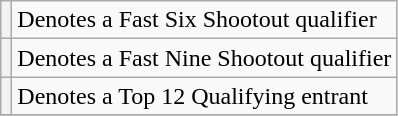<table class="wikitable plainrowheaders">
<tr>
<th scope="row" style="text-align:center"></th>
<td>Denotes a Fast Six Shootout qualifier</td>
</tr>
<tr>
<th scope="row" style="text-align:center"></th>
<td>Denotes a Fast Nine Shootout qualifier</td>
</tr>
<tr>
<th scope="row" style="text-align:center"></th>
<td>Denotes a Top 12 Qualifying entrant</td>
</tr>
<tr>
</tr>
</table>
